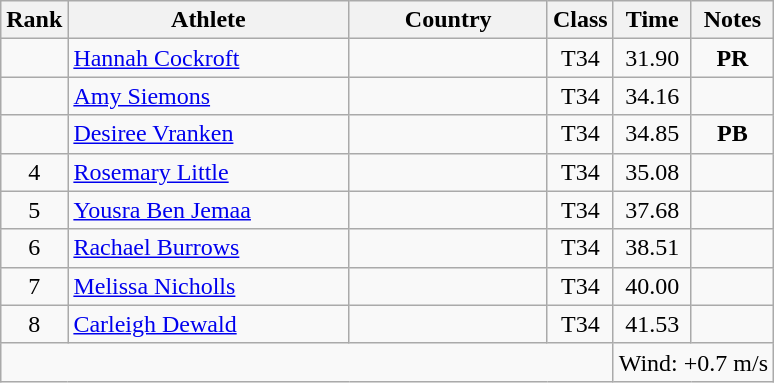<table class="wikitable sortable" style="text-align:center">
<tr>
<th>Rank</th>
<th style="width:180px">Athlete</th>
<th style="width:125px">Country</th>
<th>Class</th>
<th>Time</th>
<th>Notes</th>
</tr>
<tr>
<td></td>
<td style="text-align:left;"><a href='#'>Hannah Cockroft</a></td>
<td style="text-align:left;"></td>
<td>T34</td>
<td>31.90</td>
<td><strong>PR</strong></td>
</tr>
<tr>
<td></td>
<td style="text-align:left;"><a href='#'>Amy Siemons</a></td>
<td style="text-align:left;"></td>
<td>T34</td>
<td>34.16</td>
<td></td>
</tr>
<tr>
<td></td>
<td style="text-align:left;"><a href='#'>Desiree Vranken</a></td>
<td style="text-align:left;"></td>
<td>T34</td>
<td>34.85</td>
<td><strong>PB</strong></td>
</tr>
<tr>
<td>4</td>
<td style="text-align:left;"><a href='#'>Rosemary Little</a></td>
<td style="text-align:left;"></td>
<td>T34</td>
<td>35.08</td>
<td></td>
</tr>
<tr>
<td>5</td>
<td style="text-align:left;"><a href='#'>Yousra Ben Jemaa</a></td>
<td style="text-align:left;"></td>
<td>T34</td>
<td>37.68</td>
<td></td>
</tr>
<tr>
<td>6</td>
<td style="text-align:left;"><a href='#'>Rachael Burrows</a></td>
<td style="text-align:left;"></td>
<td>T34</td>
<td>38.51</td>
<td></td>
</tr>
<tr>
<td>7</td>
<td style="text-align:left;"><a href='#'>Melissa Nicholls</a></td>
<td style="text-align:left;"></td>
<td>T34</td>
<td>40.00</td>
<td></td>
</tr>
<tr>
<td>8</td>
<td style="text-align:left;"><a href='#'>Carleigh Dewald</a></td>
<td style="text-align:left;"></td>
<td>T34</td>
<td>41.53</td>
<td></td>
</tr>
<tr class="sortbottom">
<td colspan="4"></td>
<td colspan="2">Wind: +0.7 m/s</td>
</tr>
</table>
